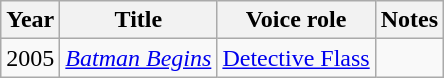<table class="wikitable sortable">
<tr>
<th>Year</th>
<th>Title</th>
<th>Voice role</th>
<th>Notes</th>
</tr>
<tr>
<td>2005</td>
<td><em><a href='#'>Batman Begins</a></em></td>
<td><a href='#'>Detective Flass</a></td>
<td></td>
</tr>
</table>
